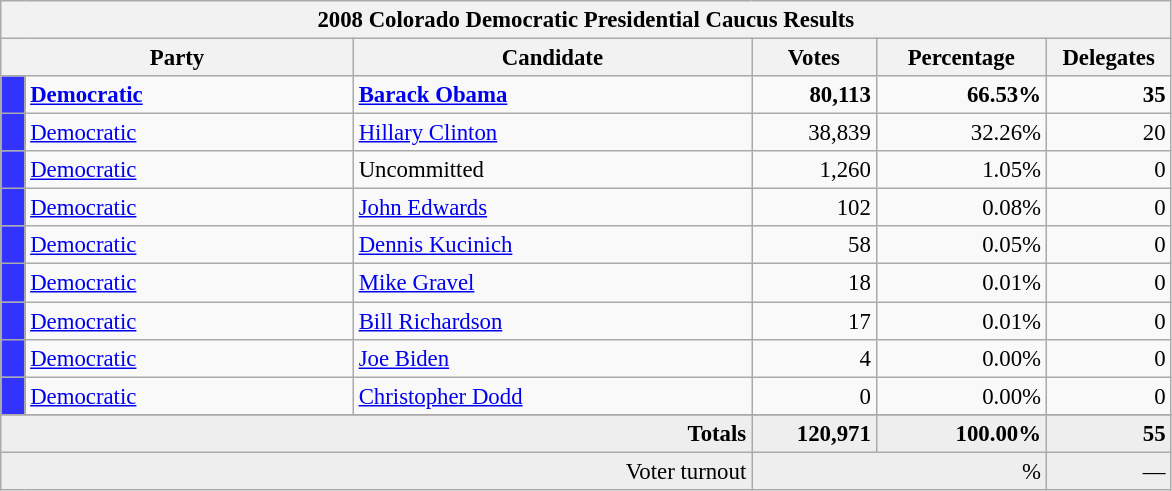<table class="wikitable" style="font-size:95%;">
<tr>
<th colspan="7">2008 Colorado Democratic Presidential Caucus Results</th>
</tr>
<tr>
<th colspan="2" style="width: 15em">Party</th>
<th style="width: 17em">Candidate</th>
<th style="width: 5em">Votes</th>
<th style="width: 7em">Percentage</th>
<th style="width: 5em">Delegates</th>
</tr>
<tr>
<th style="background-color:#3333FF; width: 3px"></th>
<td style="width: 130px"><strong><a href='#'>Democratic</a></strong></td>
<td><strong><a href='#'>Barack Obama</a></strong></td>
<td align="right"><strong>80,113</strong></td>
<td align="right"><strong>66.53%</strong></td>
<td align="right"><strong>35</strong></td>
</tr>
<tr>
<th style="background-color:#3333FF; width: 3px"></th>
<td style="width: 130px"><a href='#'>Democratic</a></td>
<td><a href='#'>Hillary Clinton</a></td>
<td align="right">38,839</td>
<td align="right">32.26%</td>
<td align="right">20</td>
</tr>
<tr>
<th style="background-color:#3333FF; width: 3px"></th>
<td style="width: 130px"><a href='#'>Democratic</a></td>
<td>Uncommitted</td>
<td align="right">1,260</td>
<td align="right">1.05%</td>
<td align="right">0</td>
</tr>
<tr>
<th style="background-color:#3333FF; width: 3px"></th>
<td style="width: 130px"><a href='#'>Democratic</a></td>
<td><a href='#'>John Edwards</a></td>
<td align="right">102</td>
<td align="right">0.08%</td>
<td align="right">0</td>
</tr>
<tr>
<th style="background-color:#3333FF; width: 3px"></th>
<td style="width: 130px"><a href='#'>Democratic</a></td>
<td><a href='#'>Dennis Kucinich</a></td>
<td align="right">58</td>
<td align="right">0.05%</td>
<td align="right">0</td>
</tr>
<tr>
<th style="background-color:#3333FF; width: 3px"></th>
<td style="width: 130px"><a href='#'>Democratic</a></td>
<td><a href='#'>Mike Gravel</a></td>
<td align="right">18</td>
<td align="right">0.01%</td>
<td align="right">0</td>
</tr>
<tr>
<th style="background-color:#3333FF; width: 3px"></th>
<td style="width: 130px"><a href='#'>Democratic</a></td>
<td><a href='#'>Bill Richardson</a></td>
<td align="right">17</td>
<td align="right">0.01%</td>
<td align="right">0</td>
</tr>
<tr>
<th style="background-color:#3333FF; width: 3px"></th>
<td style="width: 130px"><a href='#'>Democratic</a></td>
<td><a href='#'>Joe Biden</a></td>
<td align="right">4</td>
<td align="right">0.00%</td>
<td align="right">0</td>
</tr>
<tr>
<th style="background-color:#3333FF; width: 3px"></th>
<td style="width: 130px"><a href='#'>Democratic</a></td>
<td><a href='#'>Christopher Dodd</a></td>
<td align="right">0</td>
<td align="right">0.00%</td>
<td align="right">0</td>
</tr>
<tr>
</tr>
<tr bgcolor="#EEEEEE">
<td colspan="3" align="right"><strong>Totals</strong></td>
<td align="right"><strong>120,971</strong></td>
<td align="right"><strong>100.00%</strong></td>
<td align="right"><strong>55</strong></td>
</tr>
<tr bgcolor="#EEEEEE">
<td colspan="3" align="right">Voter turnout</td>
<td colspan="2" align="right">%</td>
<td align="right">—</td>
</tr>
</table>
